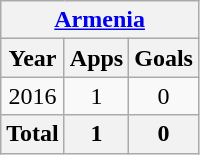<table class="wikitable" style="text-align:center">
<tr>
<th colspan=3><a href='#'>Armenia</a></th>
</tr>
<tr>
<th>Year</th>
<th>Apps</th>
<th>Goals</th>
</tr>
<tr>
<td>2016</td>
<td>1</td>
<td>0</td>
</tr>
<tr>
<th>Total</th>
<th>1</th>
<th>0</th>
</tr>
</table>
